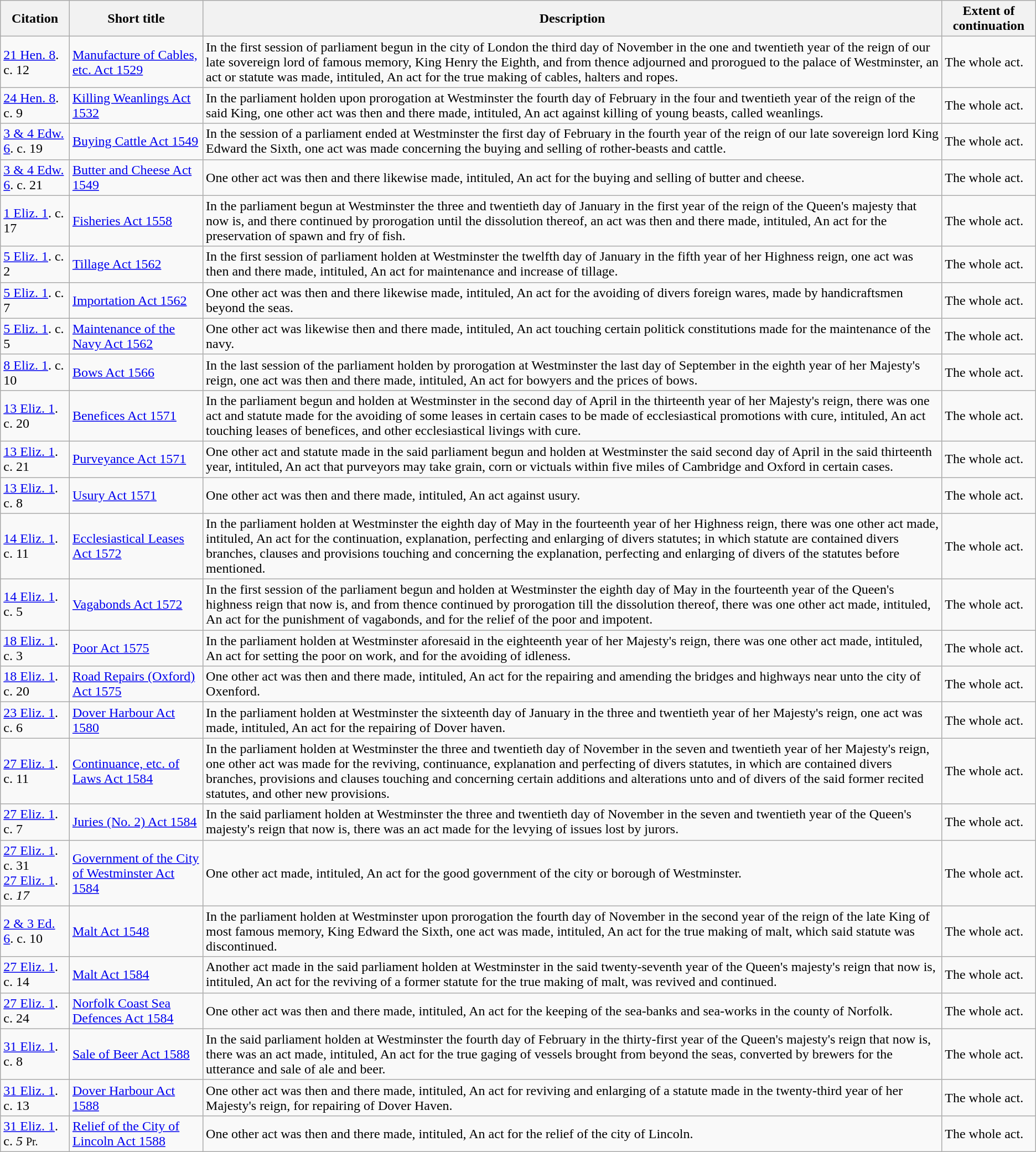<table class="wikitable">
<tr>
<th>Citation</th>
<th>Short title</th>
<th>Description</th>
<th>Extent of continuation</th>
</tr>
<tr>
<td><a href='#'>21 Hen. 8</a>. c. 12</td>
<td><a href='#'>Manufacture of Cables, etc. Act 1529</a></td>
<td>In the first session of parliament begun in the city of London the third day of November in the one and twentieth year of the reign of our late sovereign lord of famous memory, King Henry the Eighth, and from thence adjourned and prorogued to the palace of Westminster, an act or statute was made, intituled, An act for the true making of cables, halters and ropes.</td>
<td>The whole act.</td>
</tr>
<tr>
<td><a href='#'>24 Hen. 8</a>. c. 9</td>
<td><a href='#'>Killing Weanlings Act 1532</a></td>
<td>In the parliament holden upon prorogation at Westminster the fourth day of February in the four and twentieth year of the reign of the said King, one other act was then and there made, intituled, An act against killing of young beasts, called weanlings.</td>
<td>The whole act.</td>
</tr>
<tr>
<td><a href='#'>3 & 4 Edw. 6</a>. c. 19</td>
<td><a href='#'>Buying Cattle Act 1549</a></td>
<td>In the session of a parliament ended at Westminster the first day of February in the fourth year of the reign of our late sovereign lord King Edward the Sixth, one act was made concerning the buying and selling of rother-beasts and cattle.</td>
<td>The whole act.</td>
</tr>
<tr>
<td><a href='#'>3 & 4 Edw. 6</a>. c. 21</td>
<td><a href='#'>Butter and Cheese Act 1549</a></td>
<td>One other act was then and there likewise made, intituled, An act for the buying and selling of butter and cheese.</td>
<td>The whole act.</td>
</tr>
<tr>
<td><a href='#'>1 Eliz. 1</a>. c. 17</td>
<td><a href='#'>Fisheries Act 1558</a></td>
<td>In the parliament begun at Westminster the three and twentieth day of January in the first year of the reign of the Queen's majesty that now is, and there continued by prorogation until the dissolution thereof, an act was then and there made, intituled, An act for the preservation of spawn and fry of fish.</td>
<td>The whole act.</td>
</tr>
<tr>
<td><a href='#'>5 Eliz. 1</a>. c. 2</td>
<td><a href='#'>Tillage Act 1562</a></td>
<td>In the first session of parliament holden at Westminster the twelfth day of January in the fifth year of her Highness reign, one act was then and there made, intituled, An act for maintenance and increase of tillage.</td>
<td>The whole act.</td>
</tr>
<tr>
<td><a href='#'>5 Eliz. 1</a>. c. 7</td>
<td><a href='#'>Importation Act 1562</a></td>
<td>One other act was then and there likewise made, intituled, An act for the avoiding of divers foreign wares, made by handicraftsmen beyond the seas.</td>
<td>The whole act.</td>
</tr>
<tr>
<td><a href='#'>5 Eliz. 1</a>. c. 5</td>
<td><a href='#'>Maintenance of the Navy Act 1562</a></td>
<td>One other act was likewise then and there made, intituled, An act touching certain politick constitutions made for the maintenance of the navy.</td>
<td>The whole act.</td>
</tr>
<tr>
<td><a href='#'>8 Eliz. 1</a>. c. 10</td>
<td><a href='#'>Bows Act 1566</a></td>
<td>In the last session of the parliament holden by prorogation at Westminster the last day of September in the eighth year of her Majesty's reign, one act was then and there made, intituled, An act for bowyers and the prices of bows.</td>
<td>The whole act.</td>
</tr>
<tr>
<td><a href='#'>13 Eliz. 1</a>. c. 20</td>
<td><a href='#'>Benefices Act 1571</a></td>
<td>In the parliament begun and holden at Westminster in the second day of April in the thirteenth year of her Majesty's reign, there was one act and statute made for the avoiding of some leases in certain cases to be made of ecclesiastical promotions with cure, intituled, An act touching leases of benefices, and other ecclesiastical livings with cure.</td>
<td>The whole act.</td>
</tr>
<tr>
<td><a href='#'>13 Eliz. 1</a>. c. 21</td>
<td><a href='#'>Purveyance Act 1571</a></td>
<td>One other act and statute made in the said parliament begun and holden at Westminster the said second day of April in the said thirteenth year, intituled, An act that purveyors may take grain, corn or victuals within five miles of Cambridge and Oxford in certain cases.</td>
<td>The whole act.</td>
</tr>
<tr>
<td><a href='#'>13 Eliz. 1</a>. c. 8</td>
<td><a href='#'>Usury Act 1571</a></td>
<td>One other act was then and there made, intituled, An act against usury.</td>
<td>The whole act.</td>
</tr>
<tr>
<td><a href='#'>14 Eliz. 1</a>. c. 11</td>
<td><a href='#'>Ecclesiastical Leases Act 1572</a></td>
<td>In the parliament holden at Westminster the eighth day of May in the fourteenth year of her Highness reign, there was one other act made, intituled, An act for the continuation, explanation, perfecting and enlarging of divers statutes; in which statute are contained divers branches, clauses and provisions touching and concerning the explanation, perfecting and enlarging of divers of the statutes before mentioned.</td>
<td>The whole act.</td>
</tr>
<tr>
<td><a href='#'>14 Eliz. 1</a>. c. 5</td>
<td><a href='#'>Vagabonds Act 1572</a></td>
<td>In the first session of the parliament begun and holden at Westminster the eighth day of May in the fourteenth year of the Queen's highness reign that now is, and from thence continued by prorogation till the dissolution thereof, there was one other act made, intituled, An act for the punishment of vagabonds, and for the relief of the poor and impotent.</td>
<td>The whole act.</td>
</tr>
<tr>
<td><a href='#'>18 Eliz. 1</a>. c. 3</td>
<td><a href='#'>Poor Act 1575</a></td>
<td>In the parliament holden at Westminster aforesaid in the eighteenth year of her Majesty's reign, there was one other act made, intituled, An act for setting the poor on work, and for the avoiding of idleness.</td>
<td>The whole act.</td>
</tr>
<tr>
<td><a href='#'>18 Eliz. 1</a>. c. 20</td>
<td><a href='#'>Road Repairs (Oxford) Act 1575</a></td>
<td>One other act was then and there made, intituled, An act for the repairing and amending the bridges and highways near unto the city of Oxenford.</td>
<td>The whole act.</td>
</tr>
<tr>
<td><a href='#'>23 Eliz. 1</a>. c. 6</td>
<td><a href='#'>Dover Harbour Act 1580</a></td>
<td>In the parliament holden at Westminster the sixteenth day of January in the three and twentieth year of her Majesty's reign, one act was made, intituled, An act for the repairing of Dover haven.</td>
<td>The whole act.</td>
</tr>
<tr>
<td><a href='#'>27 Eliz. 1</a>. c. 11</td>
<td><a href='#'>Continuance, etc. of Laws Act 1584</a></td>
<td>In the parliament holden at Westminster the three and twentieth day of November in the seven and twentieth year of her Majesty's reign, one other act was made for the reviving, continuance, explanation and perfecting of divers statutes, in which are contained divers branches, provisions and clauses touching and concerning certain additions and alterations unto and of divers of the said former recited statutes, and other new provisions.</td>
<td>The whole act.</td>
</tr>
<tr>
<td><a href='#'>27 Eliz. 1</a>. c. 7</td>
<td><a href='#'>Juries (No. 2) Act 1584</a></td>
<td>In the said parliament holden at Westminster the three and twentieth day of November in the seven and twentieth year of the Queen's majesty's reign that now is, there was an act made for the levying of issues lost by jurors.</td>
<td>The whole act.</td>
</tr>
<tr>
<td><a href='#'>27 Eliz. 1</a>. c. 31<br><a href='#'>27 Eliz. 1</a>. c. <em>17</em></td>
<td><a href='#'>Government of the City of Westminster Act 1584</a></td>
<td>One other act made, intituled, An act for the good government of the city or borough of Westminster.</td>
<td>The whole act.</td>
</tr>
<tr>
<td><a href='#'>2 & 3 Ed. 6</a>. c. 10</td>
<td><a href='#'>Malt Act 1548</a></td>
<td>In the parliament holden at Westminster upon prorogation the fourth day of November in the second year of the reign of the late King of most famous memory, King Edward the Sixth, one act was made, intituled, An act for the true making of malt, which said statute was discontinued.</td>
<td>The whole act.</td>
</tr>
<tr>
<td><a href='#'>27 Eliz. 1</a>. c. 14</td>
<td><a href='#'>Malt Act 1584</a></td>
<td>Another act made in the said parliament holden at Westminster in the said twenty-seventh year of the Queen's majesty's reign that now is, intituled, An act for the reviving of a former statute for the true making of malt, was revived and continued.</td>
<td>The whole act.</td>
</tr>
<tr>
<td><a href='#'>27 Eliz. 1</a>. c. 24</td>
<td><a href='#'>Norfolk Coast Sea Defences Act 1584</a></td>
<td>One other act was then and there made, intituled, An act for the keeping of the sea-banks and sea-works in the county of Norfolk.</td>
<td>The whole act.</td>
</tr>
<tr>
<td><a href='#'>31 Eliz. 1</a>. c. 8</td>
<td><a href='#'>Sale of Beer Act 1588</a></td>
<td>In the said parliament holden at Westminster the fourth day of February in the thirty-first year of the Queen's majesty's reign that now is, there was an act made, intituled, An act for the true gaging of vessels brought from beyond the seas, converted by brewers for the utterance and sale of ale and beer.</td>
<td>The whole act.</td>
</tr>
<tr>
<td><a href='#'>31 Eliz. 1</a>. c. 13</td>
<td><a href='#'>Dover Harbour Act 1588</a></td>
<td>One other act was then and there made, intituled, An act for reviving and enlarging of a statute made in the twenty-third year of her Majesty's reign, for repairing of Dover Haven.</td>
<td>The whole act.</td>
</tr>
<tr>
<td><a href='#'>31 Eliz. 1</a>. c. <em>5</em> <small>Pr.</small></td>
<td><a href='#'>Relief of the City of Lincoln Act 1588</a></td>
<td>One other act was then and there made, intituled, An act for the relief of the city of Lincoln.</td>
<td>The whole act.</td>
</tr>
</table>
